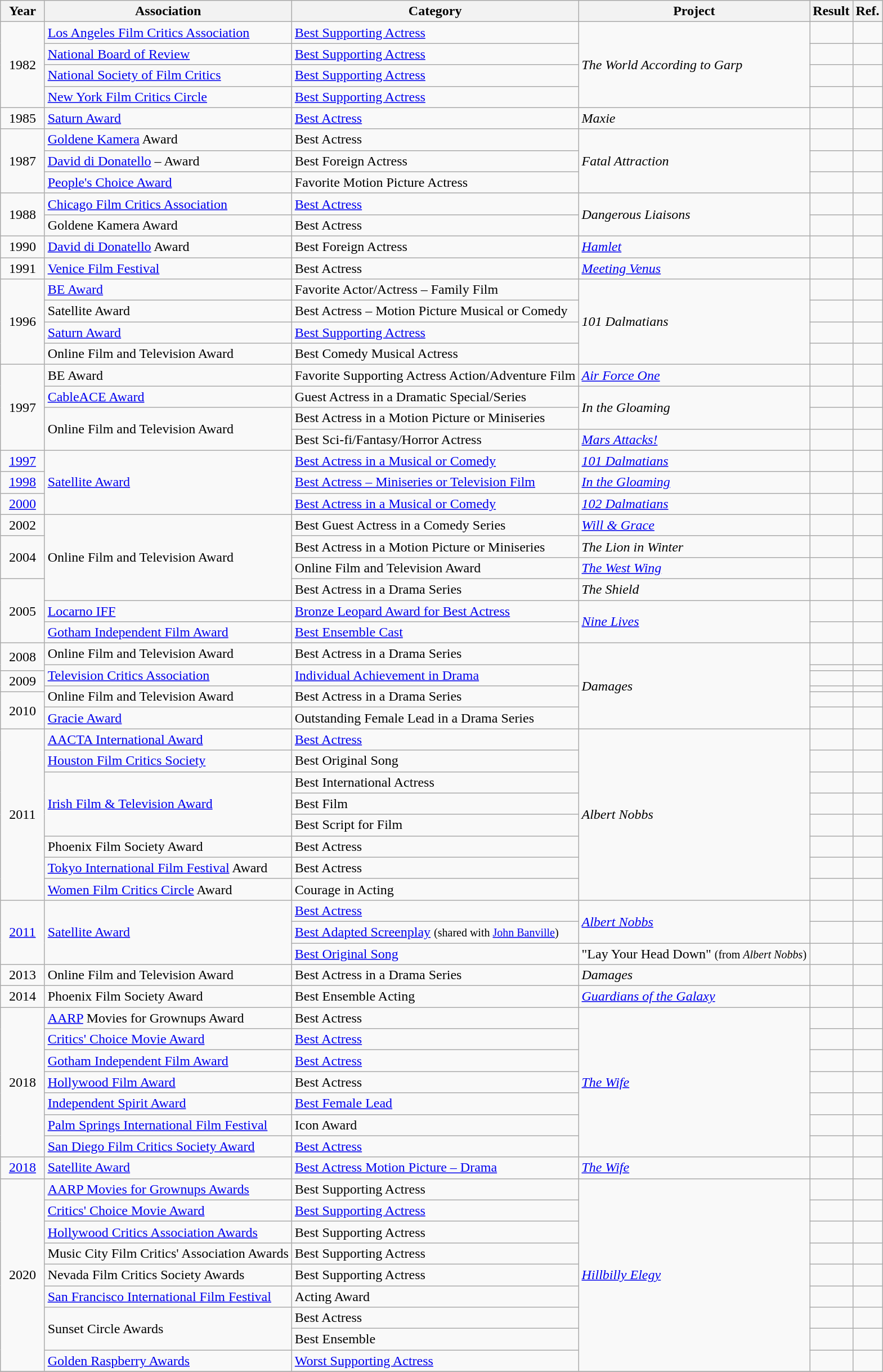<table class="wikitable sortable">
<tr>
<th width="5%">Year</th>
<th>Association</th>
<th>Category</th>
<th>Project</th>
<th>Result</th>
<th class=unsortable>Ref.</th>
</tr>
<tr>
<td rowspan=4 style="text-align:center;">1982</td>
<td><a href='#'>Los Angeles Film Critics Association</a></td>
<td><a href='#'>Best Supporting Actress</a></td>
<td rowspan=4><em>The World According to Garp</em></td>
<td></td>
<td></td>
</tr>
<tr>
<td><a href='#'>National Board of Review</a></td>
<td><a href='#'>Best Supporting Actress</a></td>
<td></td>
<td></td>
</tr>
<tr>
<td><a href='#'>National Society of Film Critics</a></td>
<td><a href='#'>Best Supporting Actress</a></td>
<td></td>
<td></td>
</tr>
<tr>
<td><a href='#'>New York Film Critics Circle</a></td>
<td><a href='#'>Best Supporting Actress</a></td>
<td></td>
<td></td>
</tr>
<tr>
<td style="text-align:center;">1985</td>
<td><a href='#'>Saturn Award</a></td>
<td><a href='#'>Best Actress</a></td>
<td><em>Maxie</em></td>
<td></td>
<td></td>
</tr>
<tr>
<td rowspan=3 style="text-align:center;">1987</td>
<td><a href='#'>Goldene Kamera</a> Award</td>
<td>Best Actress</td>
<td rowspan=3><em>Fatal Attraction</em></td>
<td></td>
<td></td>
</tr>
<tr>
<td><a href='#'>David di Donatello</a> – Award</td>
<td>Best Foreign Actress</td>
<td></td>
<td></td>
</tr>
<tr>
<td><a href='#'>People's Choice Award</a></td>
<td>Favorite Motion Picture Actress</td>
<td></td>
<td></td>
</tr>
<tr>
<td rowspan=2 style="text-align:center;">1988</td>
<td><a href='#'>Chicago Film Critics Association</a></td>
<td><a href='#'>Best Actress</a></td>
<td rowspan=2><em>Dangerous Liaisons</em></td>
<td></td>
<td></td>
</tr>
<tr>
<td>Goldene Kamera Award</td>
<td>Best Actress</td>
<td></td>
<td></td>
</tr>
<tr>
<td style="text-align:center;">1990</td>
<td><a href='#'>David di Donatello</a> Award</td>
<td>Best Foreign Actress</td>
<td><em><a href='#'>Hamlet</a></em></td>
<td></td>
<td></td>
</tr>
<tr>
<td style="text-align:center;">1991</td>
<td><a href='#'>Venice Film Festival</a></td>
<td>Best Actress</td>
<td><em><a href='#'>Meeting Venus</a></em></td>
<td></td>
<td></td>
</tr>
<tr>
<td rowspan=4 style="text-align:center;">1996</td>
<td><a href='#'>BE Award</a></td>
<td>Favorite Actor/Actress – Family Film</td>
<td rowspan=4><em>101 Dalmatians</em></td>
<td></td>
<td></td>
</tr>
<tr>
<td>Satellite Award</td>
<td>Best Actress – Motion Picture Musical or Comedy</td>
<td></td>
<td></td>
</tr>
<tr>
<td><a href='#'>Saturn Award</a></td>
<td><a href='#'>Best Supporting Actress</a></td>
<td></td>
<td></td>
</tr>
<tr>
<td>Online Film and Television Award</td>
<td>Best Comedy Musical Actress</td>
<td></td>
<td></td>
</tr>
<tr>
<td rowspan=4 style="text-align:center;">1997</td>
<td>BE Award</td>
<td>Favorite Supporting Actress Action/Adventure Film</td>
<td><em><a href='#'>Air Force One</a></em></td>
<td></td>
<td></td>
</tr>
<tr>
<td><a href='#'>CableACE Award</a></td>
<td>Guest Actress in a Dramatic Special/Series</td>
<td rowspan=2><em>In the Gloaming</em></td>
<td></td>
<td></td>
</tr>
<tr>
<td rowspan="2">Online Film and Television Award</td>
<td>Best Actress in a Motion Picture or Miniseries</td>
<td></td>
<td></td>
</tr>
<tr>
<td>Best Sci-fi/Fantasy/Horror Actress</td>
<td><em><a href='#'>Mars Attacks!</a></em></td>
<td></td>
<td></td>
</tr>
<tr>
<td style="text-align:center;"><a href='#'>1997</a></td>
<td rowspan="3"><a href='#'>Satellite Award</a></td>
<td><a href='#'>Best Actress in a Musical or Comedy</a></td>
<td><em><a href='#'>101 Dalmatians</a></em></td>
<td></td>
<td></td>
</tr>
<tr>
<td style="text-align:center;"><a href='#'>1998</a></td>
<td><a href='#'>Best Actress – Miniseries or Television Film</a></td>
<td><em><a href='#'>In the Gloaming</a></em></td>
<td></td>
<td></td>
</tr>
<tr>
<td style="text-align:center;"><a href='#'>2000</a></td>
<td><a href='#'>Best Actress in a Musical or Comedy</a></td>
<td><em><a href='#'>102 Dalmatians</a></em></td>
<td></td>
<td></td>
</tr>
<tr>
<td style="text-align:center;">2002</td>
<td rowspan="4">Online Film and Television Award</td>
<td>Best Guest Actress in a Comedy Series</td>
<td><em><a href='#'>Will & Grace</a></em></td>
<td></td>
<td></td>
</tr>
<tr>
<td rowspan=2, style="text-align:center;">2004</td>
<td>Best Actress in a Motion Picture or Miniseries</td>
<td><em>The Lion in Winter</em></td>
<td></td>
<td></td>
</tr>
<tr>
<td>Online Film and Television Award</td>
<td><em><a href='#'>The West Wing</a></em></td>
<td></td>
<td></td>
</tr>
<tr>
<td rowspan=3, style="text-align:center;">2005</td>
<td>Best Actress in a Drama Series</td>
<td><em>The Shield</em></td>
<td></td>
<td></td>
</tr>
<tr>
<td><a href='#'>Locarno IFF</a></td>
<td><a href='#'>Bronze Leopard Award for Best Actress</a></td>
<td rowspan=2><em><a href='#'>Nine Lives</a></em></td>
<td></td>
<td></td>
</tr>
<tr>
<td><a href='#'>Gotham Independent Film Award</a></td>
<td><a href='#'>Best Ensemble Cast</a></td>
<td></td>
<td></td>
</tr>
<tr>
<td rowspan=2, style="text-align:center;">2008</td>
<td>Online Film and Television Award</td>
<td>Best Actress in a Drama Series</td>
<td rowspan=6><em>Damages</em></td>
<td></td>
<td></td>
</tr>
<tr>
<td rowspan=2><a href='#'>Television Critics Association</a></td>
<td rowspan=2><a href='#'>Individual Achievement in Drama</a></td>
<td></td>
<td></td>
</tr>
<tr>
<td rowspan=2, style="text-align:center;">2009</td>
<td></td>
<td></td>
</tr>
<tr>
<td rowspan=2>Online Film and Television Award</td>
<td rowspan=2>Best Actress in a Drama Series</td>
<td></td>
<td></td>
</tr>
<tr>
<td rowspan=2, style="text-align:center;">2010</td>
<td></td>
<td></td>
</tr>
<tr>
<td><a href='#'>Gracie Award</a></td>
<td>Outstanding Female Lead in a Drama Series</td>
<td></td>
<td></td>
</tr>
<tr>
<td rowspan=8, style="text-align:center;">2011</td>
<td><a href='#'>AACTA International Award</a></td>
<td><a href='#'>Best Actress</a></td>
<td rowspan=8><em>Albert Nobbs</em></td>
<td></td>
<td></td>
</tr>
<tr>
<td><a href='#'>Houston Film Critics Society</a></td>
<td>Best Original Song</td>
<td></td>
<td></td>
</tr>
<tr>
<td rowspan=3><a href='#'>Irish Film & Television Award</a></td>
<td>Best International Actress</td>
<td></td>
<td></td>
</tr>
<tr>
<td>Best Film</td>
<td></td>
<td></td>
</tr>
<tr>
<td>Best Script for Film</td>
<td></td>
<td></td>
</tr>
<tr>
<td>Phoenix Film Society Award</td>
<td>Best Actress</td>
<td></td>
<td></td>
</tr>
<tr>
<td><a href='#'>Tokyo International Film Festival</a> Award</td>
<td>Best Actress</td>
<td></td>
<td></td>
</tr>
<tr>
<td><a href='#'>Women Film Critics Circle</a> Award</td>
<td>Courage in Acting</td>
<td></td>
<td></td>
</tr>
<tr>
<td rowspan="3" style="text-align:center;"><a href='#'>2011</a></td>
<td rowspan="3"><a href='#'>Satellite Award</a></td>
<td><a href='#'>Best Actress</a></td>
<td rowspan=2><em><a href='#'>Albert Nobbs</a></em></td>
<td></td>
<td></td>
</tr>
<tr>
<td><a href='#'>Best Adapted Screenplay</a> <small> (shared with <a href='#'>John Banville</a>)</small></td>
<td></td>
<td></td>
</tr>
<tr>
<td><a href='#'>Best Original Song</a></td>
<td>"Lay Your Head Down" <small>(from <em>Albert Nobbs</em>)</small></td>
<td></td>
<td></td>
</tr>
<tr>
<td style="text-align:center;">2013</td>
<td>Online Film and Television Award</td>
<td>Best Actress in a Drama Series</td>
<td><em>Damages</em></td>
<td></td>
<td></td>
</tr>
<tr>
<td style="text-align:center;">2014</td>
<td>Phoenix Film Society Award</td>
<td>Best Ensemble Acting</td>
<td><em><a href='#'>Guardians of the Galaxy</a></em></td>
<td></td>
<td></td>
</tr>
<tr>
<td rowspan="7", style="text-align:center;">2018</td>
<td><a href='#'>AARP</a> Movies for Grownups Award</td>
<td>Best Actress</td>
<td rowspan="7"><em><a href='#'>The Wife</a></em></td>
<td></td>
<td></td>
</tr>
<tr>
<td><a href='#'>Critics' Choice Movie Award</a></td>
<td><a href='#'>Best Actress</a> </td>
<td></td>
<td></td>
</tr>
<tr>
<td><a href='#'>Gotham Independent Film Award</a></td>
<td><a href='#'>Best Actress</a></td>
<td></td>
<td></td>
</tr>
<tr>
<td><a href='#'>Hollywood Film Award</a></td>
<td>Best Actress</td>
<td></td>
<td></td>
</tr>
<tr>
<td><a href='#'>Independent Spirit Award</a></td>
<td><a href='#'>Best Female Lead</a></td>
<td></td>
<td></td>
</tr>
<tr>
<td><a href='#'>Palm Springs International Film Festival</a></td>
<td>Icon Award</td>
<td></td>
<td></td>
</tr>
<tr>
<td><a href='#'>San Diego Film Critics Society Award</a></td>
<td><a href='#'>Best Actress</a></td>
<td></td>
<td></td>
</tr>
<tr>
<td style="text-align:center;"><a href='#'>2018</a></td>
<td><a href='#'>Satellite Award</a></td>
<td><a href='#'>Best Actress Motion Picture – Drama</a></td>
<td><em><a href='#'>The Wife</a></em></td>
<td></td>
<td></td>
</tr>
<tr>
<td rowspan="9" style="text-align:center;" ,>2020</td>
<td><a href='#'>AARP Movies for Grownups Awards</a></td>
<td>Best Supporting Actress</td>
<td rowspan="9"><a href='#'><em>Hillbilly Elegy</em></a></td>
<td></td>
<td></td>
</tr>
<tr>
<td><a href='#'>Critics' Choice Movie Award</a></td>
<td><a href='#'>Best Supporting Actress</a></td>
<td></td>
<td></td>
</tr>
<tr>
<td><a href='#'>Hollywood Critics Association Awards</a></td>
<td>Best Supporting Actress</td>
<td></td>
<td></td>
</tr>
<tr>
<td>Music City Film Critics' Association Awards</td>
<td>Best Supporting Actress</td>
<td></td>
<td></td>
</tr>
<tr>
<td>Nevada Film Critics Society Awards</td>
<td>Best Supporting Actress</td>
<td></td>
<td></td>
</tr>
<tr>
<td><a href='#'>San Francisco International Film Festival</a></td>
<td>Acting Award</td>
<td></td>
<td></td>
</tr>
<tr>
<td rowspan="2">Sunset Circle Awards</td>
<td>Best Actress</td>
<td></td>
<td></td>
</tr>
<tr>
<td>Best Ensemble</td>
<td></td>
<td></td>
</tr>
<tr>
<td><a href='#'>Golden Raspberry Awards</a></td>
<td><a href='#'>Worst Supporting Actress</a></td>
<td></td>
<td></td>
</tr>
<tr>
</tr>
</table>
